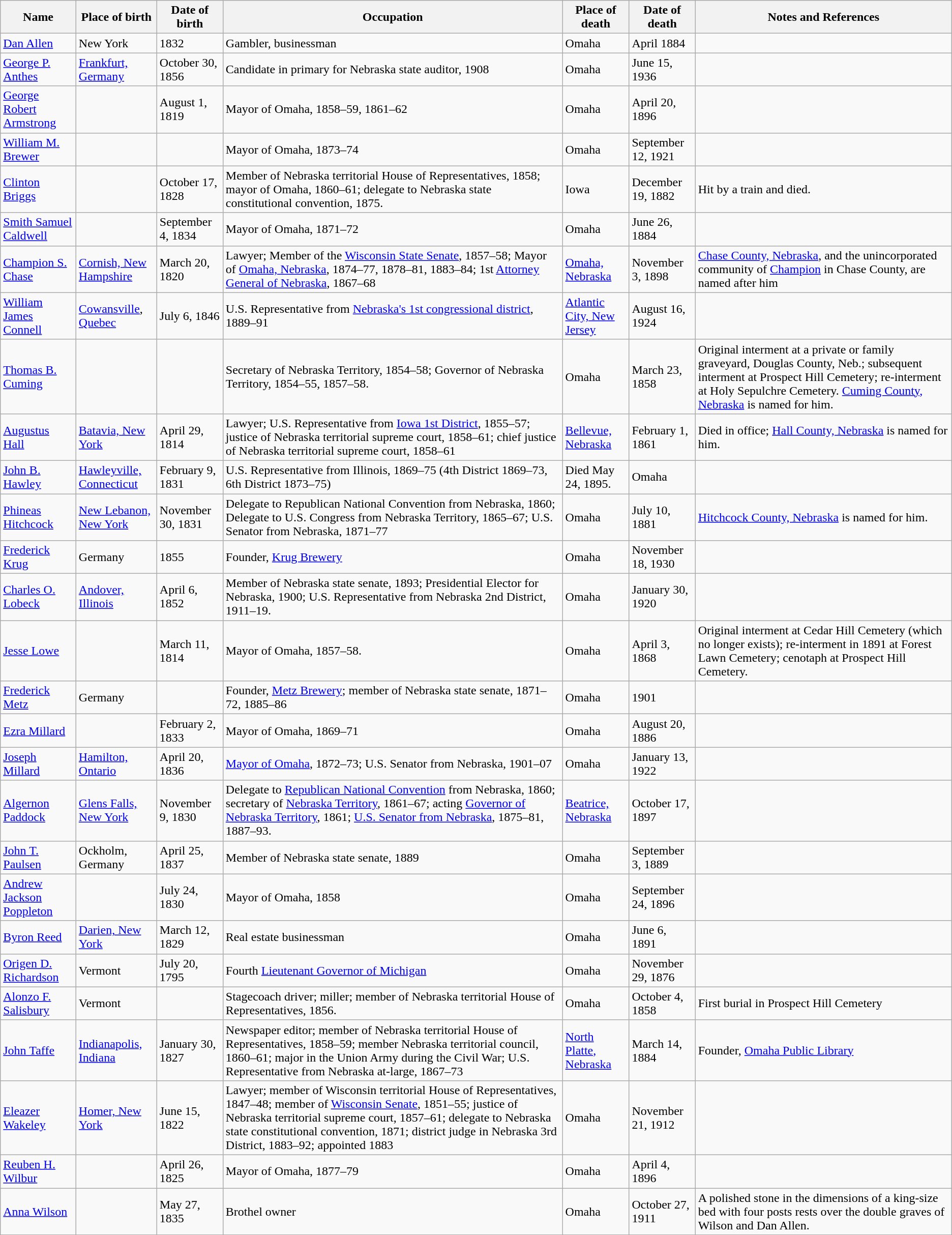<table class="wikitable">
<tr>
<th>Name</th>
<th>Place of birth</th>
<th>Date of birth</th>
<th>Occupation</th>
<th>Place of death</th>
<th>Date of death</th>
<th>Notes and References</th>
</tr>
<tr>
<td><a href='#'>Dan Allen</a></td>
<td>New York</td>
<td>1832</td>
<td>Gambler, businessman</td>
<td>Omaha</td>
<td>April 1884</td>
<td></td>
</tr>
<tr>
<td><a href='#'>George P. Anthes</a></td>
<td><a href='#'>Frankfurt, Germany</a></td>
<td>October 30, 1856</td>
<td>Candidate in primary for Nebraska state auditor, 1908</td>
<td>Omaha</td>
<td>June 15, 1936</td>
<td></td>
</tr>
<tr>
<td><a href='#'>George Robert Armstrong</a></td>
<td></td>
<td>August 1, 1819</td>
<td>Mayor of Omaha, 1858–59, 1861–62</td>
<td>Omaha</td>
<td>April 20, 1896</td>
<td></td>
</tr>
<tr>
<td><a href='#'>William M. Brewer</a></td>
<td></td>
<td></td>
<td>Mayor of Omaha, 1873–74</td>
<td>Omaha</td>
<td>September 12, 1921</td>
<td></td>
</tr>
<tr>
<td><a href='#'>Clinton Briggs</a></td>
<td></td>
<td>October 17, 1828</td>
<td>Member of Nebraska territorial House of Representatives, 1858; mayor of Omaha, 1860–61; delegate to Nebraska state constitutional convention, 1875.</td>
<td>Iowa</td>
<td>December 19, 1882</td>
<td>Hit by a train and died.</td>
</tr>
<tr>
<td><a href='#'>Smith Samuel Caldwell</a></td>
<td></td>
<td>September 4, 1834</td>
<td>Mayor of Omaha, 1871–72</td>
<td>Omaha</td>
<td>June 26, 1884</td>
<td></td>
</tr>
<tr>
<td><a href='#'>Champion S. Chase</a></td>
<td><a href='#'>Cornish, New Hampshire</a></td>
<td>March 20, 1820</td>
<td>Lawyer; Member of the <a href='#'>Wisconsin State Senate</a>, 1857–58; Mayor of <a href='#'>Omaha, Nebraska</a>, 1874–77, 1878–81, 1883–84; 1st <a href='#'>Attorney General of Nebraska</a>, 1867–68</td>
<td><a href='#'>Omaha, Nebraska</a></td>
<td>November 3, 1898</td>
<td><a href='#'>Chase County, Nebraska</a>, and the unincorporated community of <a href='#'>Champion</a> in Chase County, are named after him</td>
</tr>
<tr>
<td><a href='#'>William James Connell</a></td>
<td><a href='#'>Cowansville</a>, <a href='#'>Quebec</a></td>
<td>July 6, 1846</td>
<td>U.S. Representative from <a href='#'>Nebraska's 1st congressional district</a>, 1889–91</td>
<td><a href='#'>Atlantic City, New Jersey</a></td>
<td>August 16, 1924</td>
<td></td>
</tr>
<tr>
<td><a href='#'>Thomas B. Cuming</a></td>
<td></td>
<td></td>
<td>Secretary of Nebraska Territory, 1854–58; Governor of Nebraska Territory, 1854–55, 1857–58.</td>
<td>Omaha</td>
<td>March 23, 1858</td>
<td>Original interment at a private or family graveyard, Douglas County, Neb.; subsequent interment at Prospect Hill Cemetery; re-interment at Holy Sepulchre Cemetery. <a href='#'>Cuming County, Nebraska</a> is named for him.</td>
</tr>
<tr>
<td><a href='#'>Augustus Hall</a></td>
<td><a href='#'>Batavia, New York</a></td>
<td>April 29, 1814</td>
<td>Lawyer; U.S. Representative from <a href='#'>Iowa 1st District</a>, 1855–57; justice of Nebraska territorial supreme court, 1858–61; chief justice of Nebraska territorial supreme court, 1858–61</td>
<td><a href='#'>Bellevue, Nebraska</a></td>
<td>February 1, 1861</td>
<td>Died in office; <a href='#'>Hall County, Nebraska</a> is named for him.</td>
</tr>
<tr>
<td><a href='#'>John B. Hawley</a></td>
<td><a href='#'>Hawleyville, Connecticut</a></td>
<td>February 9, 1831</td>
<td>U.S. Representative from Illinois, 1869–75 (4th District 1869–73, 6th District 1873–75)</td>
<td>Died May 24, 1895.</td>
<td>Omaha</td>
<td></td>
</tr>
<tr>
<td><a href='#'>Phineas Hitchcock</a></td>
<td><a href='#'>New Lebanon, New York</a></td>
<td>November 30, 1831</td>
<td>Delegate to Republican National Convention from Nebraska, 1860; Delegate to U.S. Congress from Nebraska Territory, 1865–67; U.S. Senator from Nebraska, 1871–77</td>
<td>Omaha</td>
<td>July 10, 1881</td>
<td><a href='#'>Hitchcock County, Nebraska</a> is named for him.</td>
</tr>
<tr>
<td><a href='#'>Frederick Krug</a></td>
<td>Germany</td>
<td>1855</td>
<td>Founder, <a href='#'>Krug Brewery</a></td>
<td>Omaha</td>
<td>November 18, 1930</td>
<td></td>
</tr>
<tr>
<td><a href='#'>Charles O. Lobeck</a></td>
<td><a href='#'>Andover, Illinois</a></td>
<td>April 6, 1852</td>
<td>Member of Nebraska state senate, 1893; Presidential Elector for Nebraska, 1900; U.S. Representative from Nebraska 2nd District, 1911–19.</td>
<td>Omaha</td>
<td>January 30, 1920</td>
<td></td>
</tr>
<tr>
<td><a href='#'>Jesse Lowe</a></td>
<td></td>
<td>March 11, 1814</td>
<td>Mayor of Omaha, 1857–58.</td>
<td>Omaha</td>
<td>April 3, 1868</td>
<td>Original interment at Cedar Hill Cemetery (which no longer exists); re-interment in 1891 at Forest Lawn Cemetery; cenotaph at Prospect Hill Cemetery.</td>
</tr>
<tr>
<td><a href='#'>Frederick Metz</a></td>
<td>Germany</td>
<td></td>
<td>Founder, <a href='#'>Metz Brewery</a>; member of Nebraska state senate, 1871–72, 1885–86</td>
<td>Omaha</td>
<td>1901</td>
<td></td>
</tr>
<tr>
<td><a href='#'>Ezra Millard</a></td>
<td></td>
<td>February 2, 1833</td>
<td>Mayor of Omaha, 1869–71</td>
<td>Omaha</td>
<td>August 20, 1886</td>
<td></td>
</tr>
<tr>
<td><a href='#'>Joseph Millard</a></td>
<td><a href='#'>Hamilton, Ontario</a></td>
<td>April 20, 1836</td>
<td><a href='#'>Mayor of Omaha</a>, 1872–73; U.S. Senator from Nebraska, 1901–07</td>
<td>Omaha</td>
<td>January 13, 1922</td>
<td></td>
</tr>
<tr>
<td><a href='#'>Algernon Paddock</a></td>
<td><a href='#'>Glens Falls, New York</a></td>
<td>November 9, 1830</td>
<td>Delegate to <a href='#'>Republican National Convention</a> from Nebraska, 1860; secretary of <a href='#'>Nebraska Territory</a>, 1861–67; acting <a href='#'>Governor of Nebraska Territory</a>, 1861; <a href='#'>U.S. Senator from Nebraska</a>, 1875–81, 1887–93.</td>
<td><a href='#'>Beatrice, Nebraska</a></td>
<td>October 17, 1897</td>
<td></td>
</tr>
<tr>
<td><a href='#'>John T. Paulsen</a></td>
<td>Ockholm, Germany</td>
<td>April 25, 1837</td>
<td>Member of Nebraska state senate, 1889</td>
<td>Omaha</td>
<td>September 3, 1889</td>
<td></td>
</tr>
<tr>
<td><a href='#'>Andrew Jackson Poppleton</a></td>
<td></td>
<td>July 24, 1830</td>
<td>Mayor of Omaha, 1858</td>
<td>Omaha</td>
<td>September 24, 1896</td>
<td></td>
</tr>
<tr>
<td><a href='#'>Byron Reed</a></td>
<td><a href='#'>Darien, New York</a></td>
<td>March 12, 1829</td>
<td>Real estate businessman</td>
<td>Omaha</td>
<td>June 6, 1891</td>
<td></td>
</tr>
<tr>
<td><a href='#'>Origen D. Richardson</a></td>
<td>Vermont</td>
<td>July 20, 1795</td>
<td>Fourth <a href='#'>Lieutenant Governor of Michigan</a></td>
<td>Omaha</td>
<td>November 29, 1876</td>
<td></td>
</tr>
<tr>
<td><a href='#'>Alonzo F. Salisbury</a></td>
<td>Vermont</td>
<td></td>
<td>Stagecoach driver; miller; member of Nebraska territorial House of Representatives, 1856.</td>
<td>Omaha</td>
<td>October 4, 1858</td>
<td>First burial in Prospect Hill Cemetery</td>
</tr>
<tr>
<td><a href='#'>John Taffe</a></td>
<td><a href='#'>Indianapolis, Indiana</a></td>
<td>January 30, 1827</td>
<td>Newspaper editor; member of Nebraska territorial House of Representatives, 1858–59; member Nebraska territorial council, 1860–61; major in the Union Army during the Civil War; U.S. Representative from Nebraska at-large, 1867–73</td>
<td><a href='#'>North Platte, Nebraska</a></td>
<td>March 14, 1884</td>
<td>Founder, <a href='#'>Omaha Public Library</a></td>
</tr>
<tr>
<td><a href='#'>Eleazer Wakeley</a></td>
<td><a href='#'>Homer, New York</a></td>
<td>June 15, 1822</td>
<td>Lawyer; member of Wisconsin territorial House of Representatives, 1847–48; member of <a href='#'>Wisconsin Senate</a>, 1851–55; justice of Nebraska territorial supreme court, 1857–61; delegate to Nebraska state constitutional convention, 1871; district judge in Nebraska 3rd District, 1883–92; appointed 1883</td>
<td>Omaha</td>
<td>November 21, 1912</td>
<td></td>
</tr>
<tr>
<td><a href='#'>Reuben H. Wilbur</a></td>
<td></td>
<td>April 26, 1825</td>
<td>Mayor of Omaha, 1877–79</td>
<td>Omaha</td>
<td>April 4, 1896</td>
<td></td>
</tr>
<tr>
<td><a href='#'>Anna Wilson</a></td>
<td></td>
<td>May 27, 1835</td>
<td>Brothel owner</td>
<td>Omaha</td>
<td>October 27, 1911</td>
<td>A polished stone in the dimensions of a king-size bed with four posts rests over the double graves of Wilson and Dan Allen.</td>
</tr>
<tr>
</tr>
</table>
